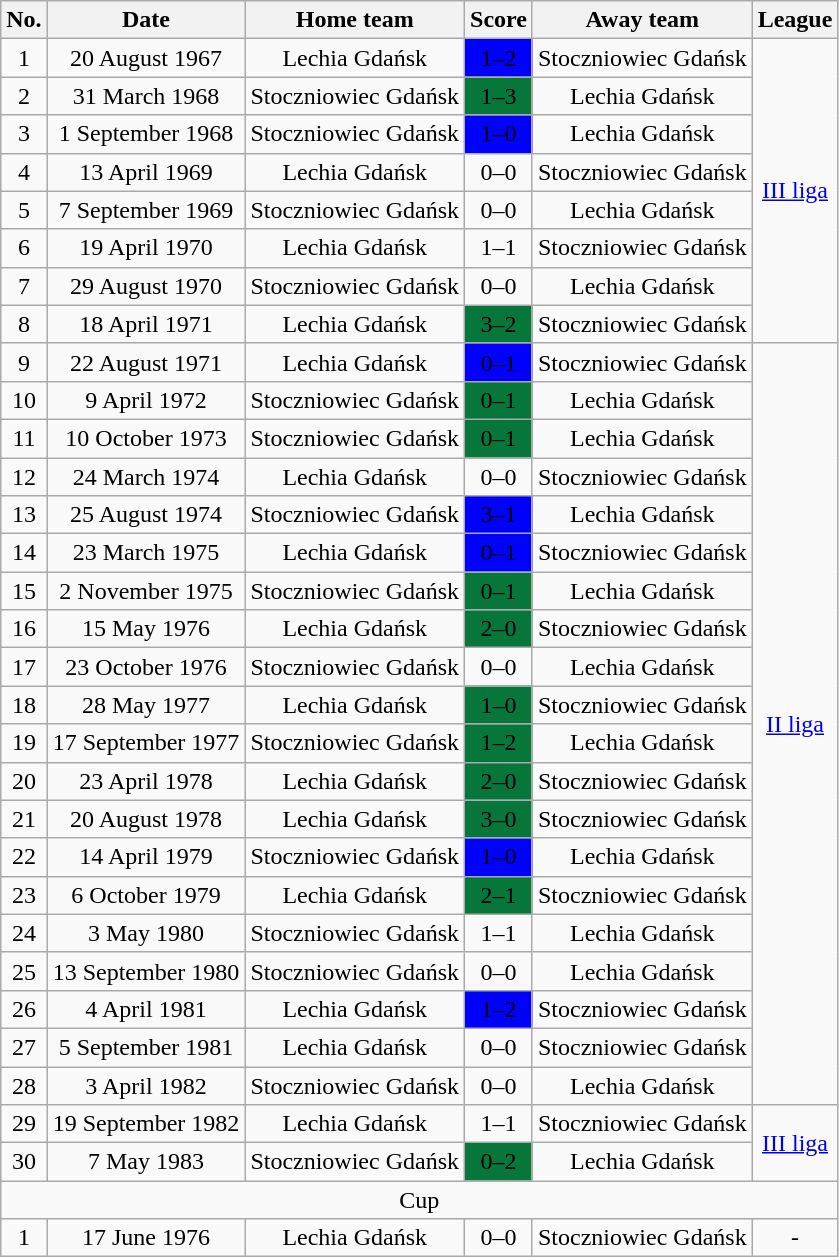<table class="wikitable" style="text-align: center">
<tr>
<th>No.</th>
<th>Date</th>
<th>Home team</th>
<th>Score</th>
<th>Away team</th>
<th>League</th>
</tr>
<tr>
<td>1</td>
<td>20 August 1967</td>
<td>Lechia Gdańsk</td>
<td bgcolor=blue><span>1–2</span></td>
<td>Stoczniowiec Gdańsk</td>
<td rowspan=8><a href='#'>III liga</a></td>
</tr>
<tr>
<td>2</td>
<td>31 March 1968</td>
<td>Stoczniowiec Gdańsk</td>
<td bgcolor=#07763a><span>1–3</span></td>
<td>Lechia Gdańsk</td>
</tr>
<tr>
<td>3</td>
<td>1 September 1968</td>
<td>Stoczniowiec Gdańsk</td>
<td bgcolor=blue><span>1–0</span></td>
<td>Lechia Gdańsk</td>
</tr>
<tr>
<td>4</td>
<td>13 April 1969</td>
<td>Lechia Gdańsk</td>
<td>0–0</td>
<td>Stoczniowiec Gdańsk</td>
</tr>
<tr>
<td>5</td>
<td>7 September 1969</td>
<td>Stoczniowiec Gdańsk</td>
<td>0–0</td>
<td>Lechia Gdańsk</td>
</tr>
<tr>
<td>6</td>
<td>19 April 1970</td>
<td>Lechia Gdańsk</td>
<td>1–1</td>
<td>Stoczniowiec Gdańsk</td>
</tr>
<tr>
<td>7</td>
<td>29 August 1970</td>
<td>Stoczniowiec Gdańsk</td>
<td>0–0</td>
<td>Lechia Gdańsk</td>
</tr>
<tr>
<td>8</td>
<td>18 April 1971</td>
<td>Lechia Gdańsk</td>
<td bgcolor=#07763a><span>3–2</span></td>
<td>Stoczniowiec Gdańsk</td>
</tr>
<tr>
<td>9</td>
<td>22 August 1971</td>
<td>Lechia Gdańsk</td>
<td bgcolor=blue><span>0–1</span></td>
<td>Stoczniowiec Gdańsk</td>
<td rowspan=20><a href='#'>II liga</a></td>
</tr>
<tr>
<td>10</td>
<td>9 April 1972</td>
<td>Stoczniowiec Gdańsk</td>
<td bgcolor=#07763a><span>0–1</span></td>
<td>Lechia Gdańsk</td>
</tr>
<tr>
<td>11</td>
<td>10 October 1973</td>
<td>Stoczniowiec Gdańsk</td>
<td bgcolor=#07763a><span>0–1</span></td>
<td>Lechia Gdańsk</td>
</tr>
<tr>
<td>12</td>
<td>24 March 1974</td>
<td>Lechia Gdańsk</td>
<td>0–0</td>
<td>Stoczniowiec Gdańsk</td>
</tr>
<tr>
<td>13</td>
<td>25 August 1974</td>
<td>Stoczniowiec Gdańsk</td>
<td bgcolor=blue><span>3–1</span></td>
<td>Lechia Gdańsk</td>
</tr>
<tr>
<td>14</td>
<td>23 March 1975</td>
<td>Lechia Gdańsk</td>
<td bgcolor=blue><span>0–1</span></td>
<td>Stoczniowiec Gdańsk</td>
</tr>
<tr>
<td>15</td>
<td>2 November 1975</td>
<td>Stoczniowiec Gdańsk</td>
<td bgcolor=#07763a><span>0–1</span></td>
<td>Lechia Gdańsk</td>
</tr>
<tr>
<td>16</td>
<td>15 May 1976</td>
<td>Lechia Gdańsk</td>
<td bgcolor=#07763a><span>2–0</span></td>
<td>Stoczniowiec Gdańsk</td>
</tr>
<tr>
<td>17</td>
<td>23 October 1976</td>
<td>Stoczniowiec Gdańsk</td>
<td>0–0</td>
<td>Lechia Gdańsk</td>
</tr>
<tr>
<td>18</td>
<td>28 May 1977</td>
<td>Lechia Gdańsk</td>
<td bgcolor=#07763a><span>1–0</span></td>
<td>Stoczniowiec Gdańsk</td>
</tr>
<tr>
<td>19</td>
<td>17 September 1977</td>
<td>Stoczniowiec Gdańsk</td>
<td bgcolor=#07763a><span>1–2</span></td>
<td>Lechia Gdańsk</td>
</tr>
<tr>
<td>20</td>
<td>23 April 1978</td>
<td>Lechia Gdańsk</td>
<td bgcolor=#07763a><span>2–0</span></td>
<td>Stoczniowiec Gdańsk</td>
</tr>
<tr>
<td>21</td>
<td>20 August 1978</td>
<td>Lechia Gdańsk</td>
<td bgcolor=#07763a><span>3–0</span></td>
<td>Stoczniowiec Gdańsk</td>
</tr>
<tr>
<td>22</td>
<td>14 April 1979</td>
<td>Stoczniowiec Gdańsk</td>
<td bgcolor=blue><span>1–0</span></td>
<td>Lechia Gdańsk</td>
</tr>
<tr>
<td>23</td>
<td>6 October 1979</td>
<td>Lechia Gdańsk</td>
<td bgcolor=#07763a><span>2–1</span></td>
<td>Stoczniowiec Gdańsk</td>
</tr>
<tr>
<td>24</td>
<td>3 May 1980</td>
<td>Stoczniowiec Gdańsk</td>
<td>1–1</td>
<td>Lechia Gdańsk</td>
</tr>
<tr>
<td>25</td>
<td>13 September 1980</td>
<td>Stoczniowiec Gdańsk</td>
<td>0–0</td>
<td>Lechia Gdańsk</td>
</tr>
<tr>
<td>26</td>
<td>4 April 1981</td>
<td>Lechia Gdańsk</td>
<td bgcolor=blue><span>1–2</span></td>
<td>Stoczniowiec Gdańsk</td>
</tr>
<tr>
<td>27</td>
<td>5 September 1981</td>
<td>Lechia Gdańsk</td>
<td>0–0</td>
<td>Stoczniowiec Gdańsk</td>
</tr>
<tr>
<td>28</td>
<td>3 April 1982</td>
<td>Stoczniowiec Gdańsk</td>
<td>0–0</td>
<td>Lechia Gdańsk</td>
</tr>
<tr>
<td>29</td>
<td>19 September 1982</td>
<td>Lechia Gdańsk</td>
<td>1–1</td>
<td>Stoczniowiec Gdańsk</td>
<td rowspan=2><a href='#'>III liga</a></td>
</tr>
<tr>
<td>30</td>
<td>7 May 1983</td>
<td>Stoczniowiec Gdańsk</td>
<td bgcolor=#07763a><span>0–2</span></td>
<td>Lechia Gdańsk</td>
</tr>
<tr>
<td colspan=6>Cup</td>
</tr>
<tr>
<td>1</td>
<td>17 June 1976</td>
<td>Lechia Gdańsk</td>
<td>0–0</td>
<td>Stoczniowiec Gdańsk</td>
<td>-</td>
</tr>
</table>
